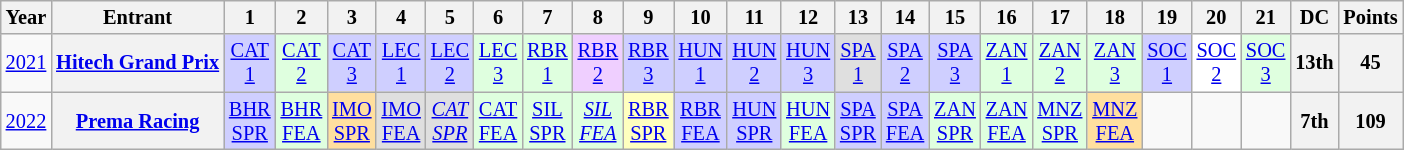<table class="wikitable" style="text-align:center; font-size:85%;">
<tr>
<th>Year</th>
<th>Entrant</th>
<th>1</th>
<th>2</th>
<th>3</th>
<th>4</th>
<th>5</th>
<th>6</th>
<th>7</th>
<th>8</th>
<th>9</th>
<th>10</th>
<th>11</th>
<th>12</th>
<th>13</th>
<th>14</th>
<th>15</th>
<th>16</th>
<th>17</th>
<th>18</th>
<th>19</th>
<th>20</th>
<th>21</th>
<th>DC</th>
<th>Points</th>
</tr>
<tr>
<td><a href='#'>2021</a></td>
<th nowrap><a href='#'>Hitech Grand Prix</a></th>
<td style="background:#CFCFFF;"><a href='#'>CAT<br>1</a><br></td>
<td style="background:#DFFFDF;"><a href='#'>CAT<br>2</a><br></td>
<td style="background:#CFCFFF;"><a href='#'>CAT<br>3</a><br></td>
<td style="background:#CFCFFF;"><a href='#'>LEC<br>1</a><br></td>
<td style="background:#CFCFFF;"><a href='#'>LEC<br>2</a><br></td>
<td style="background:#DFFFDF;"><a href='#'>LEC<br>3</a><br></td>
<td style="background:#DFFFDF;"><a href='#'>RBR<br>1</a><br></td>
<td style="background:#EFCFFF;"><a href='#'>RBR<br>2</a><br></td>
<td style="background:#CFCFFF;"><a href='#'>RBR<br>3</a><br></td>
<td style="background:#CFCFFF;"><a href='#'>HUN<br>1</a><br></td>
<td style="background:#CFCFFF;"><a href='#'>HUN<br>2</a><br></td>
<td style="background:#CFCFFF;"><a href='#'>HUN<br>3</a><br></td>
<td style="background:#DFDFDF;"><a href='#'>SPA<br>1</a><br></td>
<td style="background:#CFCFFF;"><a href='#'>SPA<br>2</a><br></td>
<td style="background:#CFCFFF;"><a href='#'>SPA<br>3</a><br></td>
<td style="background:#DFFFDF;"><a href='#'>ZAN<br>1</a><br></td>
<td style="background:#DFFFDF;"><a href='#'>ZAN<br>2</a><br></td>
<td style="background:#DFFFDF;"><a href='#'>ZAN<br>3</a><br></td>
<td style="background:#CFCFFF;"><a href='#'>SOC<br>1</a><br></td>
<td style="background:#FFFFFF;"><a href='#'>SOC<br>2</a><br></td>
<td style="background:#DFFFDF;"><a href='#'>SOC<br>3</a><br></td>
<th>13th</th>
<th>45</th>
</tr>
<tr>
<td><a href='#'>2022</a></td>
<th nowrap><a href='#'>Prema Racing</a></th>
<td style="background:#CFCFFF;"><a href='#'>BHR<br>SPR</a><br></td>
<td style="background:#DFFFDF;"><a href='#'>BHR<br>FEA</a><br></td>
<td style="background:#FFDF9F;"><a href='#'>IMO<br>SPR</a><br></td>
<td style="background:#DFDFDF;"><a href='#'>IMO<br>FEA</a><br></td>
<td style="background:#DFDFDF;"><em><a href='#'>CAT<br>SPR</a></em><br></td>
<td style="background:#DFFFDF;"><a href='#'>CAT<br>FEA</a><br></td>
<td style="background:#DFFFDF;"><a href='#'>SIL<br>SPR</a><br></td>
<td style="background:#DFFFDF;"><em> <a href='#'>SIL<br>FEA</a></em><br></td>
<td style="background:#FFFFBF;"><a href='#'>RBR<br>SPR</a><br></td>
<td style="background:#CFCFFF;"><a href='#'>RBR<br>FEA</a><br></td>
<td style="background:#CFCFFF;"><a href='#'>HUN<br>SPR</a><br></td>
<td style="background:#DFFFDF;"><a href='#'>HUN<br>FEA</a><br></td>
<td style="background:#CFCFFF;"><a href='#'>SPA<br>SPR</a><br></td>
<td style="background:#CFCFFF;"><a href='#'>SPA<br>FEA</a><br></td>
<td style="background:#DFFFDF;"><a href='#'>ZAN<br>SPR</a><br></td>
<td style="background:#DFFFDF;"><a href='#'>ZAN<br>FEA</a><br></td>
<td style="background:#DFFFDF;"><a href='#'>MNZ<br>SPR</a><br></td>
<td style="background:#FFDF9F;"><a href='#'>MNZ<br>FEA</a><br></td>
<td></td>
<td></td>
<td></td>
<th>7th</th>
<th>109</th>
</tr>
</table>
